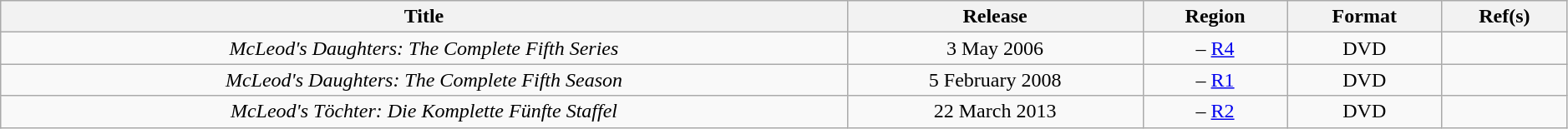<table class="wikitable" style="width:99%; text-align:center;">
<tr>
<th>Title</th>
<th>Release</th>
<th>Region</th>
<th>Format</th>
<th>Ref(s)</th>
</tr>
<tr>
<td><em>McLeod's Daughters: The Complete Fifth Series</em></td>
<td>3 May 2006</td>
<td> – <a href='#'>R4</a></td>
<td>DVD</td>
<td></td>
</tr>
<tr>
<td><em>McLeod's Daughters: The Complete Fifth Season</em></td>
<td>5 February 2008</td>
<td> – <a href='#'>R1</a></td>
<td>DVD</td>
<td></td>
</tr>
<tr>
<td><em>McLeod's Töchter: Die Komplette Fünfte Staffel</em></td>
<td>22 March 2013</td>
<td> – <a href='#'>R2</a></td>
<td>DVD</td>
<td></td>
</tr>
</table>
